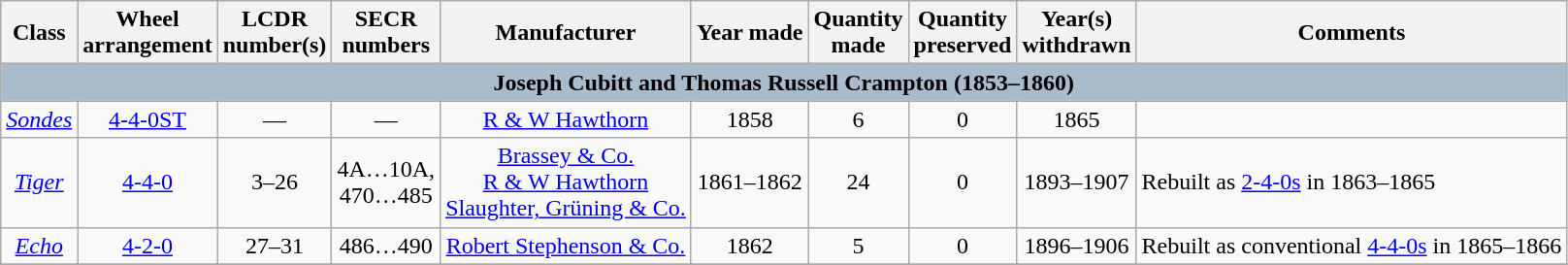<table class="wikitable" style="text-align:center">
<tr>
<th>Class</th>
<th>Wheel<br>arrangement</th>
<th>LCDR<br>number(s)</th>
<th>SECR<br>numbers</th>
<th>Manufacturer</th>
<th>Year made</th>
<th>Quantity<br>made</th>
<th>Quantity<br>preserved</th>
<th>Year(s)<br>withdrawn</th>
<th>Comments</th>
</tr>
<tr style="Background:#AABBCC; font-weight:bold">
<td colspan=10>Joseph Cubitt and Thomas Russell Crampton (1853–1860)</td>
</tr>
<tr>
<td><a href='#'><em>Sondes</em></a></td>
<td><a href='#'>4-4-0ST</a></td>
<td>—</td>
<td>—</td>
<td><a href='#'>R & W Hawthorn</a></td>
<td>1858</td>
<td>6</td>
<td>0</td>
<td>1865</td>
<td style="text-align:left"></td>
</tr>
<tr>
<td><a href='#'><em>Tiger</em></a></td>
<td><a href='#'>4-4-0</a></td>
<td>3–26</td>
<td>4A…10A,<br>470…485</td>
<td><a href='#'>Brassey & Co.</a><br><a href='#'>R & W Hawthorn</a><br><a href='#'>Slaughter, Grüning & Co.</a></td>
<td>1861–1862</td>
<td>24</td>
<td>0</td>
<td>1893–1907</td>
<td style="text-align:left">Rebuilt as <a href='#'>2-4-0s</a> in 1863–1865</td>
</tr>
<tr>
<td><a href='#'><em>Echo</em></a></td>
<td><a href='#'>4-2-0</a></td>
<td>27–31</td>
<td>486…490</td>
<td><a href='#'>Robert Stephenson & Co.</a></td>
<td>1862</td>
<td>5</td>
<td>0</td>
<td>1896–1906</td>
<td style="text-align:left">Rebuilt as conventional <a href='#'>4-4-0s</a> in 1865–1866</td>
</tr>
<tr>
</tr>
</table>
